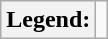<table class="wikitable">
<tr float=center>
<th>Legend:</th>
<td></td>
</tr>
</table>
